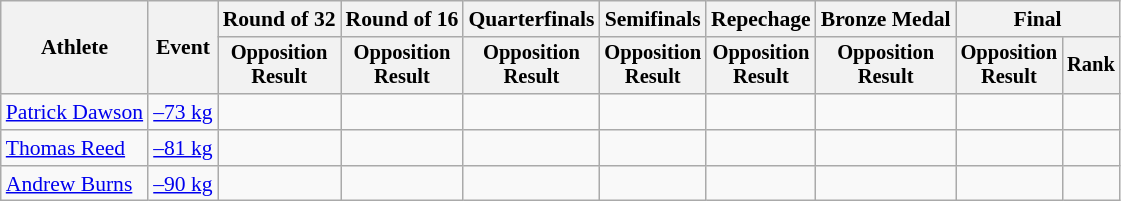<table class="wikitable" style="font-size:90%;">
<tr>
<th rowspan=2>Athlete</th>
<th rowspan=2>Event</th>
<th>Round of 32</th>
<th>Round of 16</th>
<th>Quarterfinals</th>
<th>Semifinals</th>
<th>Repechage</th>
<th>Bronze Medal</th>
<th colspan=2>Final</th>
</tr>
<tr style="font-size:95%">
<th>Opposition<br>Result</th>
<th>Opposition<br>Result</th>
<th>Opposition<br>Result</th>
<th>Opposition<br>Result</th>
<th>Opposition<br>Result</th>
<th>Opposition<br>Result</th>
<th>Opposition<br>Result</th>
<th>Rank</th>
</tr>
<tr align=center>
<td align=left><a href='#'>Patrick Dawson</a></td>
<td align=left><a href='#'>–73 kg</a></td>
<td></td>
<td></td>
<td></td>
<td></td>
<td></td>
<td></td>
<td></td>
<td></td>
</tr>
<tr align=center>
<td align=left><a href='#'>Thomas Reed</a></td>
<td align=left><a href='#'>–81 kg</a></td>
<td></td>
<td></td>
<td></td>
<td></td>
<td></td>
<td></td>
<td></td>
<td></td>
</tr>
<tr align=center>
<td align=left><a href='#'>Andrew Burns</a></td>
<td align=left><a href='#'>–90 kg</a></td>
<td></td>
<td></td>
<td></td>
<td></td>
<td></td>
<td></td>
<td></td>
<td></td>
</tr>
</table>
